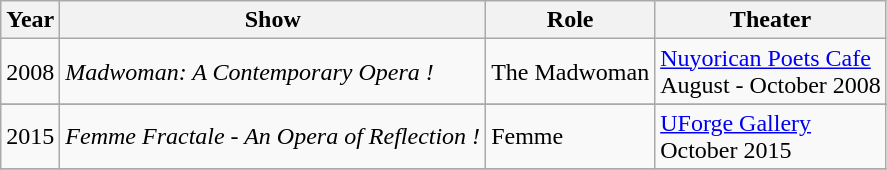<table class="wikitable">
<tr>
<th>Year</th>
<th>Show</th>
<th>Role</th>
<th>Theater</th>
</tr>
<tr>
<td>2008</td>
<td Madwoman: A Contemporary Opera! (Opera)><em>Madwoman: A Contemporary Opera   !</em> </td>
<td>The Madwoman</td>
<td><a href='#'>Nuyorican Poets Cafe</a> <br> August - October 2008</td>
</tr>
<tr>
</tr>
<tr>
<td>2015</td>
<td Femme Fractale - An Opera of Reflection! (Opera)><em>Femme Fractale - An Opera of Reflection   !</em> </td>
<td>Femme</td>
<td><a href='#'>UForge Gallery</a> <br> October 2015</td>
</tr>
<tr>
</tr>
</table>
